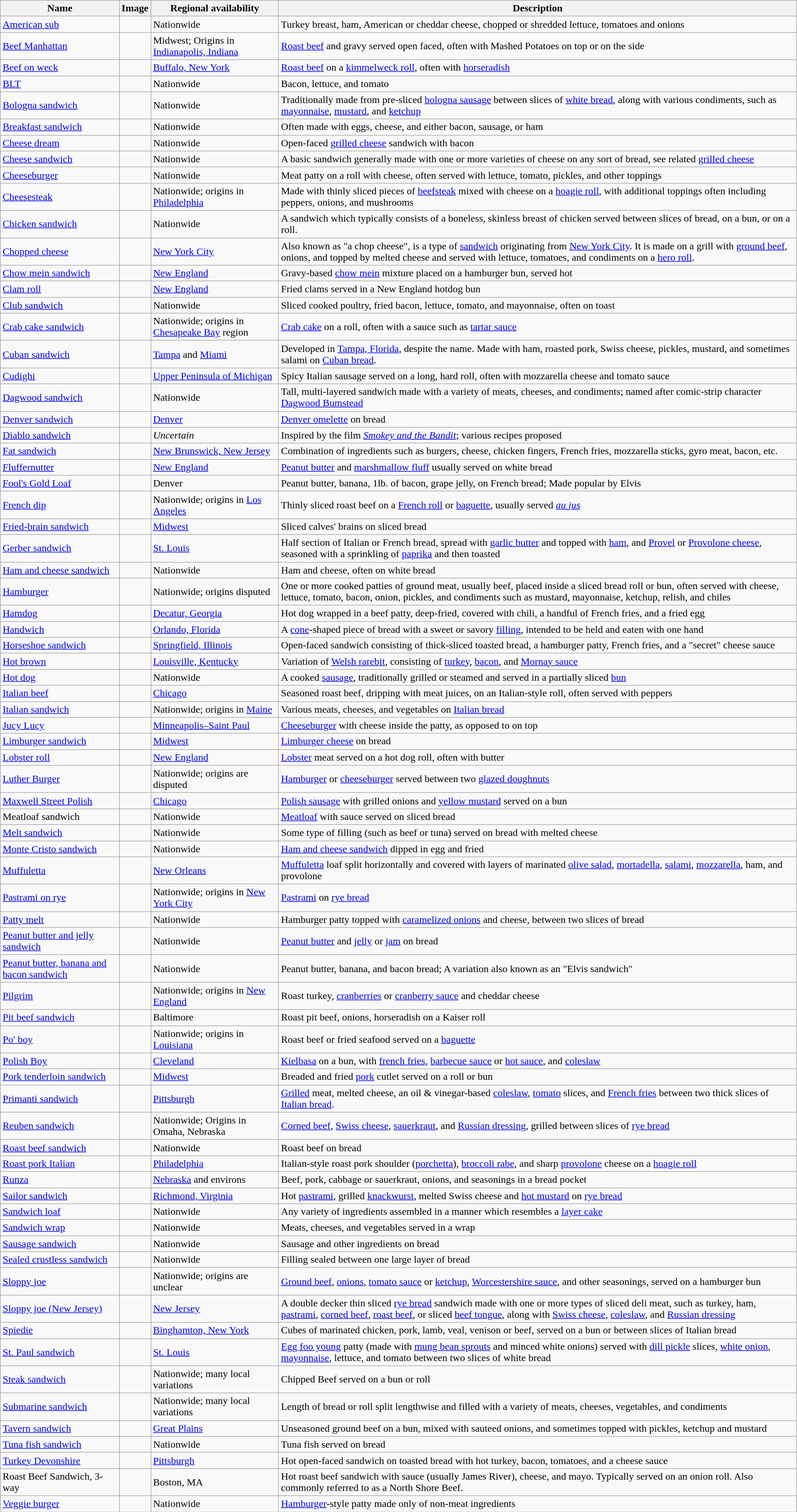<table class="wikitable sortable" style="width:100%;">
<tr>
<th>Name</th>
<th class="unsortable">Image</th>
<th>Regional availability</th>
<th>Description</th>
</tr>
<tr>
<td><a href='#'>American sub</a></td>
<td></td>
<td>Nationwide</td>
<td>Turkey breast, ham, American or cheddar cheese, chopped or shredded lettuce, tomatoes and onions</td>
</tr>
<tr>
<td><a href='#'>Beef Manhattan</a></td>
<td></td>
<td>Midwest; Origins in <a href='#'>Indianapolis, Indiana</a></td>
<td><a href='#'>Roast beef</a> and gravy served open faced, often with Mashed Potatoes on top or on the side</td>
</tr>
<tr>
<td><a href='#'>Beef on weck</a></td>
<td></td>
<td><a href='#'>Buffalo, New York</a></td>
<td><a href='#'>Roast beef</a> on a <a href='#'>kimmelweck roll</a>, often with <a href='#'>horseradish</a></td>
</tr>
<tr>
<td><a href='#'>BLT</a></td>
<td></td>
<td>Nationwide</td>
<td>Bacon, lettuce, and tomato</td>
</tr>
<tr>
<td><a href='#'>Bologna sandwich</a></td>
<td></td>
<td>Nationwide</td>
<td>Traditionally made from pre-sliced <a href='#'>bologna sausage</a> between slices of <a href='#'>white bread</a>, along with various condiments, such as <a href='#'>mayonnaise</a>, <a href='#'>mustard</a>, and <a href='#'>ketchup</a></td>
</tr>
<tr>
<td><a href='#'>Breakfast sandwich</a></td>
<td></td>
<td>Nationwide</td>
<td>Often made with eggs, cheese, and either bacon, sausage, or ham</td>
</tr>
<tr>
<td><a href='#'>Cheese dream</a></td>
<td></td>
<td>Nationwide</td>
<td>Open-faced <a href='#'>grilled cheese</a> sandwich with bacon</td>
</tr>
<tr>
<td><a href='#'>Cheese sandwich</a></td>
<td></td>
<td>Nationwide</td>
<td>A basic sandwich generally made with one or more varieties of cheese on any sort of bread, see related <a href='#'>grilled cheese</a></td>
</tr>
<tr>
<td><a href='#'>Cheeseburger</a></td>
<td></td>
<td>Nationwide</td>
<td>Meat patty on a roll with cheese, often served with lettuce, tomato, pickles, and other toppings</td>
</tr>
<tr>
<td><a href='#'>Cheesesteak</a></td>
<td></td>
<td>Nationwide; origins in <a href='#'>Philadelphia</a></td>
<td>Made with thinly sliced pieces of <a href='#'>beefsteak</a> mixed with cheese on a <a href='#'>hoagie roll</a>, with additional toppings often including peppers, onions, and mushrooms</td>
</tr>
<tr>
<td><a href='#'>Chicken sandwich</a></td>
<td></td>
<td>Nationwide</td>
<td>A sandwich which typically consists of a boneless, skinless breast of chicken served between slices of bread, on a bun, or on a roll.</td>
</tr>
<tr>
<td><a href='#'>Chopped cheese</a></td>
<td></td>
<td><a href='#'>New York City</a></td>
<td>Also known as "a chop cheese", is a type of <a href='#'>sandwich</a> originating from <a href='#'>New York City</a>. It is made on a grill with <a href='#'>ground beef</a>, onions, and topped by melted cheese and served with lettuce, tomatoes, and condiments on a <a href='#'>hero roll</a>.</td>
</tr>
<tr>
<td><a href='#'>Chow mein sandwich</a></td>
<td></td>
<td><a href='#'>New England</a></td>
<td>Gravy-based <a href='#'>chow mein</a> mixture placed on a hamburger bun, served hot</td>
</tr>
<tr>
<td><a href='#'>Clam roll</a></td>
<td></td>
<td><a href='#'>New England</a></td>
<td>Fried clams served in a New England hotdog bun</td>
</tr>
<tr>
<td><a href='#'>Club sandwich</a></td>
<td></td>
<td>Nationwide</td>
<td>Sliced cooked poultry, fried bacon, lettuce, tomato, and mayonnaise, often on toast</td>
</tr>
<tr>
<td><a href='#'>Crab cake sandwich</a></td>
<td></td>
<td>Nationwide; origins in <a href='#'>Chesapeake Bay</a> region</td>
<td><a href='#'>Crab cake</a> on a roll, often with a sauce such as <a href='#'>tartar sauce</a></td>
</tr>
<tr>
<td><a href='#'>Cuban sandwich</a></td>
<td></td>
<td><a href='#'>Tampa</a> and <a href='#'>Miami</a></td>
<td>Developed in <a href='#'>Tampa, Florida</a>, despite the name. Made with ham, roasted pork, Swiss cheese, pickles, mustard, and sometimes salami on <a href='#'>Cuban bread</a>.</td>
</tr>
<tr>
<td><a href='#'>Cudighi</a></td>
<td></td>
<td><a href='#'>Upper Peninsula of Michigan</a></td>
<td>Spicy Italian sausage served on a long, hard roll, often with mozzarella cheese and tomato sauce</td>
</tr>
<tr>
<td><a href='#'>Dagwood sandwich</a></td>
<td></td>
<td>Nationwide</td>
<td>Tall, multi-layered sandwich made with a variety of meats, cheeses, and condiments; named after comic-strip character <a href='#'>Dagwood Bumstead</a></td>
</tr>
<tr>
<td><a href='#'>Denver sandwich</a></td>
<td></td>
<td><a href='#'>Denver</a></td>
<td><a href='#'>Denver omelette</a> on bread</td>
</tr>
<tr>
<td><a href='#'>Diablo sandwich</a></td>
<td></td>
<td><em>Uncertain</em></td>
<td>Inspired by the film <em><a href='#'>Smokey and the Bandit</a></em>; various recipes proposed</td>
</tr>
<tr>
<td><a href='#'>Fat sandwich</a></td>
<td></td>
<td><a href='#'>New Brunswick, New Jersey</a></td>
<td>Combination of ingredients such as burgers, cheese, chicken fingers, French fries, mozzarella sticks, gyro meat, bacon, etc.</td>
</tr>
<tr>
<td><a href='#'>Fluffernutter</a></td>
<td></td>
<td><a href='#'>New England</a></td>
<td><a href='#'>Peanut butter</a> and <a href='#'>marshmallow fluff</a> usually served on white bread</td>
</tr>
<tr>
<td><a href='#'>Fool's Gold Loaf</a></td>
<td></td>
<td>Denver</td>
<td>Peanut butter, banana, 1lb. of bacon, grape jelly, on French bread; Made popular by Elvis</td>
</tr>
<tr>
<td><a href='#'>French dip</a></td>
<td></td>
<td>Nationwide; origins in <a href='#'>Los Angeles</a></td>
<td>Thinly sliced roast beef on a <a href='#'>French roll</a> or <a href='#'>baguette</a>, usually served <em><a href='#'>au jus</a></em></td>
</tr>
<tr>
<td><a href='#'>Fried-brain sandwich</a></td>
<td></td>
<td><a href='#'>Midwest</a></td>
<td>Sliced calves' brains on sliced bread</td>
</tr>
<tr>
<td><a href='#'>Gerber sandwich</a></td>
<td></td>
<td><a href='#'>St. Louis</a></td>
<td>Half section of Italian or French bread, spread with <a href='#'>garlic butter</a> and topped with <a href='#'>ham</a>, and <a href='#'>Provel</a> or <a href='#'>Provolone cheese</a>, seasoned with a sprinkling of <a href='#'>paprika</a> and then toasted</td>
</tr>
<tr>
<td><a href='#'>Ham and cheese sandwich</a></td>
<td></td>
<td>Nationwide</td>
<td>Ham and cheese, often on white bread</td>
</tr>
<tr>
<td><a href='#'>Hamburger</a></td>
<td></td>
<td>Nationwide; origins disputed</td>
<td>One or more cooked patties of ground meat, usually beef, placed inside a sliced bread roll or bun, often served with cheese, lettuce, tomato, bacon, onion, pickles, and condiments such as mustard, mayonnaise, ketchup, relish, and chiles</td>
</tr>
<tr>
<td><a href='#'>Hamdog</a></td>
<td></td>
<td><a href='#'>Decatur, Georgia</a></td>
<td>Hot dog wrapped in a beef patty, deep-fried, covered with chili, a handful of French fries, and a fried egg</td>
</tr>
<tr>
<td><a href='#'>Handwich</a></td>
<td></td>
<td><a href='#'>Orlando, Florida</a></td>
<td>A <a href='#'>cone</a>-shaped piece of bread with a sweet or savory <a href='#'>filling</a>, intended to be held and eaten with one hand</td>
</tr>
<tr>
<td><a href='#'>Horseshoe sandwich</a></td>
<td></td>
<td><a href='#'>Springfield, Illinois</a></td>
<td>Open-faced sandwich consisting of thick-sliced toasted bread, a hamburger patty, French fries, and a "secret" cheese sauce</td>
</tr>
<tr>
<td><a href='#'>Hot brown</a></td>
<td></td>
<td><a href='#'>Louisville, Kentucky</a></td>
<td>Variation of <a href='#'>Welsh rarebit</a>, consisting of <a href='#'>turkey</a>, <a href='#'>bacon</a>, and <a href='#'>Mornay sauce</a></td>
</tr>
<tr>
<td><a href='#'>Hot dog</a></td>
<td></td>
<td>Nationwide</td>
<td>A cooked <a href='#'>sausage</a>, traditionally grilled or steamed and served in a partially sliced <a href='#'>bun</a></td>
</tr>
<tr>
<td><a href='#'>Italian beef</a></td>
<td></td>
<td><a href='#'>Chicago</a></td>
<td>Seasoned roast beef, dripping with meat juices, on an Italian-style roll, often served with peppers</td>
</tr>
<tr>
<td><a href='#'>Italian sandwich</a></td>
<td></td>
<td>Nationwide; origins in <a href='#'>Maine</a></td>
<td>Various meats, cheeses, and vegetables on <a href='#'>Italian bread</a></td>
</tr>
<tr>
<td><a href='#'>Jucy Lucy</a></td>
<td></td>
<td><a href='#'>Minneapolis–Saint Paul</a></td>
<td><a href='#'>Cheeseburger</a> with cheese inside the patty, as opposed to on top</td>
</tr>
<tr>
<td><a href='#'>Limburger sandwich</a></td>
<td></td>
<td><a href='#'>Midwest</a></td>
<td><a href='#'>Limburger cheese</a> on bread</td>
</tr>
<tr>
<td><a href='#'>Lobster roll</a></td>
<td></td>
<td><a href='#'>New England</a></td>
<td><a href='#'>Lobster</a> meat served on a hot dog roll, often with butter</td>
</tr>
<tr>
<td><a href='#'>Luther Burger</a></td>
<td></td>
<td>Nationwide; origins are disputed</td>
<td><a href='#'>Hamburger</a> or <a href='#'>cheeseburger</a> served between two <a href='#'>glazed doughnuts</a></td>
</tr>
<tr>
<td><a href='#'>Maxwell Street Polish</a></td>
<td></td>
<td><a href='#'>Chicago</a></td>
<td><a href='#'>Polish sausage</a> with grilled onions and <a href='#'>yellow mustard</a> served on a bun</td>
</tr>
<tr>
<td>Meatloaf sandwich</td>
<td></td>
<td>Nationwide</td>
<td><a href='#'>Meatloaf</a> with sauce served on sliced bread</td>
</tr>
<tr>
<td><a href='#'>Melt sandwich</a></td>
<td></td>
<td>Nationwide</td>
<td>Some type of filling (such as beef or tuna) served on bread with melted cheese</td>
</tr>
<tr>
<td><a href='#'>Monte Cristo sandwich</a></td>
<td></td>
<td>Nationwide</td>
<td><a href='#'>Ham and cheese sandwich</a> dipped in egg and fried</td>
</tr>
<tr>
<td><a href='#'>Muffuletta</a></td>
<td></td>
<td><a href='#'>New Orleans</a></td>
<td><a href='#'>Muffuletta</a> loaf split horizontally and covered with layers of marinated <a href='#'>olive salad</a>, <a href='#'>mortadella</a>, <a href='#'>salami</a>, <a href='#'>mozzarella</a>, ham, and provolone</td>
</tr>
<tr>
<td><a href='#'>Pastrami on rye</a></td>
<td></td>
<td>Nationwide; origins in <a href='#'>New York City</a></td>
<td><a href='#'>Pastrami</a> on <a href='#'>rye bread</a></td>
</tr>
<tr>
<td><a href='#'>Patty melt</a></td>
<td></td>
<td>Nationwide</td>
<td>Hamburger patty topped with <a href='#'>caramelized onions</a> and cheese, between two slices of bread</td>
</tr>
<tr>
<td><a href='#'>Peanut butter and jelly sandwich</a></td>
<td></td>
<td>Nationwide</td>
<td><a href='#'>Peanut butter</a> and <a href='#'>jelly</a> or <a href='#'>jam</a> on bread</td>
</tr>
<tr>
<td><a href='#'>Peanut butter, banana and bacon sandwich</a></td>
<td></td>
<td>Nationwide</td>
<td>Peanut butter, banana, and bacon bread; A variation also known as an "Elvis sandwich"</td>
</tr>
<tr>
<td><a href='#'>Pilgrim</a></td>
<td></td>
<td>Nationwide; origins in <a href='#'>New England</a></td>
<td>Roast turkey, <a href='#'>cranberries</a> or <a href='#'>cranberry sauce</a> and cheddar cheese</td>
</tr>
<tr>
<td><a href='#'>Pit beef sandwich</a></td>
<td></td>
<td>Baltimore</td>
<td>Roast pit beef, onions, horseradish on a Kaiser roll</td>
</tr>
<tr>
<td><a href='#'>Po' boy</a></td>
<td></td>
<td>Nationwide; origins in <a href='#'>Louisiana</a></td>
<td>Roast beef or fried seafood served on a <a href='#'>baguette</a></td>
</tr>
<tr>
<td><a href='#'>Polish Boy</a></td>
<td></td>
<td><a href='#'>Cleveland</a></td>
<td><a href='#'>Kielbasa</a> on a bun, with <a href='#'>french fries</a>, <a href='#'>barbecue sauce</a> or <a href='#'>hot sauce</a>, and <a href='#'>coleslaw</a></td>
</tr>
<tr>
<td><a href='#'>Pork tenderloin sandwich</a></td>
<td></td>
<td><a href='#'>Midwest</a></td>
<td>Breaded and fried <a href='#'>pork</a> cutlet served on a roll or bun</td>
</tr>
<tr>
<td><a href='#'>Primanti sandwich</a></td>
<td></td>
<td><a href='#'>Pittsburgh</a></td>
<td><a href='#'>Grilled</a> meat, melted cheese, an oil & vinegar-based <a href='#'>coleslaw</a>, <a href='#'>tomato</a> slices, and <a href='#'>French fries</a> between two thick slices of <a href='#'>Italian bread</a>.</td>
</tr>
<tr>
<td><a href='#'>Reuben sandwich</a></td>
<td></td>
<td>Nationwide; Origins in Omaha, Nebraska</td>
<td><a href='#'>Corned beef</a>, <a href='#'>Swiss cheese</a>, <a href='#'>sauerkraut</a>, and <a href='#'>Russian dressing</a>, grilled between slices of <a href='#'>rye bread</a></td>
</tr>
<tr>
<td><a href='#'>Roast beef sandwich</a></td>
<td></td>
<td>Nationwide</td>
<td>Roast beef on bread</td>
</tr>
<tr>
<td><a href='#'>Roast pork Italian</a></td>
<td></td>
<td><a href='#'>Philadelphia</a></td>
<td>Italian-style roast pork shoulder (<a href='#'>porchetta</a>), <a href='#'>broccoli rabe</a>, and sharp <a href='#'>provolone</a> cheese on a <a href='#'>hoagie roll</a></td>
</tr>
<tr>
<td><a href='#'>Runza</a></td>
<td></td>
<td><a href='#'>Nebraska</a> and environs</td>
<td>Beef, pork, cabbage or sauerkraut, onions, and seasonings in a bread pocket</td>
</tr>
<tr>
<td><a href='#'>Sailor sandwich</a></td>
<td></td>
<td><a href='#'>Richmond, Virginia</a></td>
<td>Hot <a href='#'>pastrami</a>, grilled <a href='#'>knackwurst</a>, melted Swiss cheese and <a href='#'>hot mustard</a> on <a href='#'>rye bread</a></td>
</tr>
<tr>
<td><a href='#'>Sandwich loaf</a></td>
<td></td>
<td>Nationwide</td>
<td>Any variety of ingredients assembled in a manner which resembles a <a href='#'>layer cake</a></td>
</tr>
<tr>
<td><a href='#'>Sandwich wrap</a></td>
<td></td>
<td>Nationwide</td>
<td>Meats, cheeses, and vegetables served in a wrap</td>
</tr>
<tr>
<td><a href='#'>Sausage sandwich</a></td>
<td></td>
<td>Nationwide</td>
<td>Sausage and other ingredients on bread</td>
</tr>
<tr>
<td><a href='#'>Sealed crustless sandwich</a></td>
<td></td>
<td>Nationwide</td>
<td>Filling sealed between one large layer of bread</td>
</tr>
<tr>
<td><a href='#'>Sloppy joe</a></td>
<td></td>
<td>Nationwide; origins are unclear</td>
<td><a href='#'>Ground beef</a>, <a href='#'>onions</a>, <a href='#'>tomato sauce</a> or <a href='#'>ketchup</a>, <a href='#'>Worcestershire sauce</a>, and other seasonings, served on a hamburger bun</td>
</tr>
<tr>
<td><a href='#'>Sloppy joe (New Jersey)</a></td>
<td></td>
<td><a href='#'>New Jersey</a></td>
<td>A double decker thin sliced <a href='#'>rye bread</a> sandwich made with one or more types of sliced deli meat, such as turkey, ham, <a href='#'>pastrami</a>, <a href='#'>corned beef</a>, <a href='#'>roast beef</a>, or sliced <a href='#'>beef tongue</a>, along with <a href='#'>Swiss cheese</a>, <a href='#'>coleslaw</a>, and <a href='#'>Russian dressing</a></td>
</tr>
<tr>
<td><a href='#'>Spiedie</a></td>
<td></td>
<td><a href='#'>Binghamton, New York</a></td>
<td>Cubes of marinated chicken, pork, lamb, veal, venison or beef, served on a bun or between slices of Italian bread</td>
</tr>
<tr>
<td><a href='#'>St. Paul sandwich</a></td>
<td></td>
<td><a href='#'>St. Louis</a></td>
<td><a href='#'>Egg foo young</a> patty (made with <a href='#'>mung bean sprouts</a> and minced white onions) served with <a href='#'>dill pickle</a> slices, <a href='#'>white onion</a>, <a href='#'>mayonnaise</a>, lettuce, and tomato between two slices of white bread</td>
</tr>
<tr>
<td><a href='#'>Steak sandwich</a></td>
<td></td>
<td>Nationwide; many local variations</td>
<td>Chipped Beef served on a bun or roll</td>
</tr>
<tr>
<td><a href='#'>Submarine sandwich</a></td>
<td></td>
<td>Nationwide; many local variations</td>
<td>Length of bread or roll split lengthwise and filled with a variety of meats, cheeses, vegetables, and condiments</td>
</tr>
<tr>
<td><a href='#'>Tavern sandwich</a></td>
<td></td>
<td><a href='#'>Great Plains</a></td>
<td>Unseasoned ground beef on a bun, mixed with sauteed onions, and sometimes topped with pickles, ketchup and mustard</td>
</tr>
<tr>
<td><a href='#'>Tuna fish sandwich</a></td>
<td></td>
<td>Nationwide</td>
<td>Tuna fish served on bread</td>
</tr>
<tr>
<td><a href='#'>Turkey Devonshire</a></td>
<td></td>
<td><a href='#'>Pittsburgh</a></td>
<td>Hot open-faced sandwich on toasted bread with hot turkey, bacon, tomatoes, and a cheese sauce</td>
</tr>
<tr>
<td>Roast Beef Sandwich, 3-way</td>
<td></td>
<td>Boston, MA</td>
<td>Hot roast beef sandwich with sauce (usually James River), cheese, and mayo. Typically served on an onion roll. Also commonly referred to as a North Shore Beef.</td>
</tr>
<tr>
<td><a href='#'>Veggie burger</a></td>
<td></td>
<td>Nationwide</td>
<td><a href='#'>Hamburger</a>-style patty made only of non-meat ingredients</td>
</tr>
</table>
